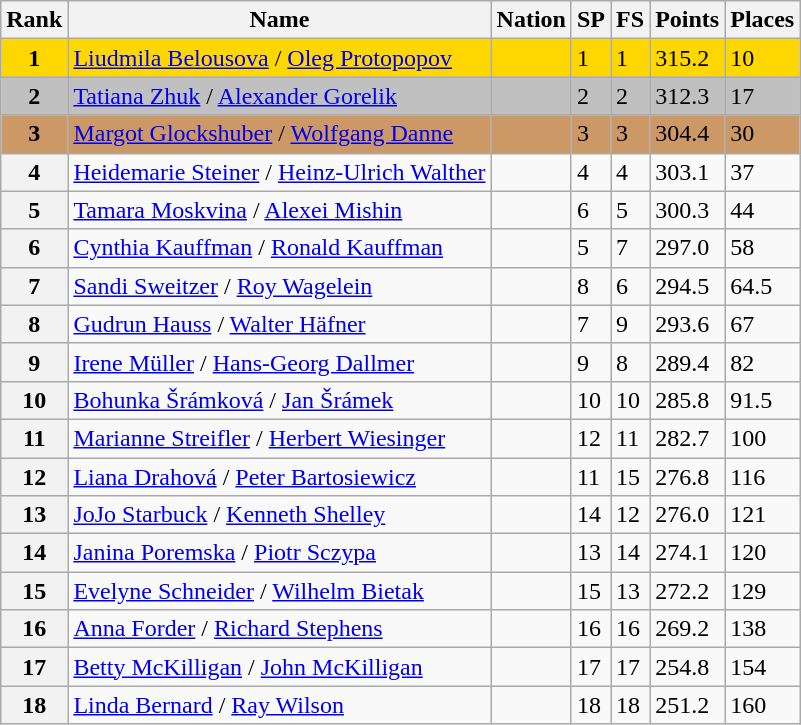<table class="wikitable">
<tr>
<th>Rank</th>
<th>Name</th>
<th>Nation</th>
<th>SP</th>
<th>FS</th>
<th>Points</th>
<th>Places</th>
</tr>
<tr bgcolor="gold">
<td align="center"><strong>1</strong></td>
<td><a href='#'>Liudmila Belousova</a> / <a href='#'>Oleg Protopopov</a></td>
<td></td>
<td>1</td>
<td>1</td>
<td>315.2</td>
<td>10</td>
</tr>
<tr bgcolor="silver">
<td align="center"><strong>2</strong></td>
<td><a href='#'>Tatiana Zhuk</a> / <a href='#'>Alexander Gorelik</a></td>
<td></td>
<td>2</td>
<td>2</td>
<td>312.3</td>
<td>17</td>
</tr>
<tr bgcolor="cc9966">
<td align="center"><strong>3</strong></td>
<td><a href='#'>Margot Glockshuber</a> / <a href='#'>Wolfgang Danne</a></td>
<td></td>
<td>3</td>
<td>3</td>
<td>304.4</td>
<td>30</td>
</tr>
<tr>
<th>4</th>
<td><a href='#'>Heidemarie Steiner</a> / <a href='#'>Heinz-Ulrich Walther</a></td>
<td></td>
<td>4</td>
<td>4</td>
<td>303.1</td>
<td>37</td>
</tr>
<tr>
<th>5</th>
<td><a href='#'>Tamara Moskvina</a> / <a href='#'>Alexei Mishin</a></td>
<td></td>
<td>6</td>
<td>5</td>
<td>300.3</td>
<td>44</td>
</tr>
<tr>
<th>6</th>
<td><a href='#'>Cynthia Kauffman</a> / <a href='#'>Ronald Kauffman</a></td>
<td></td>
<td>5</td>
<td>7</td>
<td>297.0</td>
<td>58</td>
</tr>
<tr>
<th>7</th>
<td><a href='#'>Sandi Sweitzer</a> / <a href='#'>Roy Wagelein</a></td>
<td></td>
<td>8</td>
<td>6</td>
<td>294.5</td>
<td>64.5</td>
</tr>
<tr>
<th>8</th>
<td><a href='#'>Gudrun Hauss</a> / <a href='#'>Walter Häfner</a></td>
<td></td>
<td>7</td>
<td>9</td>
<td>293.6</td>
<td>67</td>
</tr>
<tr>
<th>9</th>
<td><a href='#'>Irene Müller</a> / <a href='#'>Hans-Georg Dallmer</a></td>
<td></td>
<td>9</td>
<td>8</td>
<td>289.4</td>
<td>82</td>
</tr>
<tr>
<th>10</th>
<td><a href='#'>Bohunka Šrámková</a> / <a href='#'>Jan Šrámek</a></td>
<td></td>
<td>10</td>
<td>10</td>
<td>285.8</td>
<td>91.5</td>
</tr>
<tr>
<th>11</th>
<td><a href='#'>Marianne Streifler</a> / <a href='#'>Herbert Wiesinger</a></td>
<td></td>
<td>12</td>
<td>11</td>
<td>282.7</td>
<td>100</td>
</tr>
<tr>
<th>12</th>
<td><a href='#'>Liana Drahová</a> / <a href='#'>Peter Bartosiewicz</a></td>
<td></td>
<td>11</td>
<td>15</td>
<td>276.8</td>
<td>116</td>
</tr>
<tr>
<th>13</th>
<td><a href='#'>JoJo Starbuck</a> / <a href='#'>Kenneth Shelley</a></td>
<td></td>
<td>14</td>
<td>12</td>
<td>276.0</td>
<td>121</td>
</tr>
<tr>
<th>14</th>
<td><a href='#'>Janina Poremska</a> / <a href='#'>Piotr Sczypa</a></td>
<td></td>
<td>13</td>
<td>14</td>
<td>274.1</td>
<td>120</td>
</tr>
<tr>
<th>15</th>
<td><a href='#'>Evelyne Schneider</a> / <a href='#'>Wilhelm Bietak</a></td>
<td></td>
<td>15</td>
<td>13</td>
<td>272.2</td>
<td>129</td>
</tr>
<tr>
<th>16</th>
<td><a href='#'>Anna Forder</a> / <a href='#'>Richard Stephens</a></td>
<td></td>
<td>16</td>
<td>16</td>
<td>269.2</td>
<td>138</td>
</tr>
<tr>
<th>17</th>
<td><a href='#'>Betty McKilligan</a> / <a href='#'>John McKilligan</a></td>
<td></td>
<td>17</td>
<td>17</td>
<td>254.8</td>
<td>154</td>
</tr>
<tr>
<th>18</th>
<td><a href='#'>Linda Bernard</a> / <a href='#'>Ray Wilson</a></td>
<td></td>
<td>18</td>
<td>18</td>
<td>251.2</td>
<td>160</td>
</tr>
</table>
